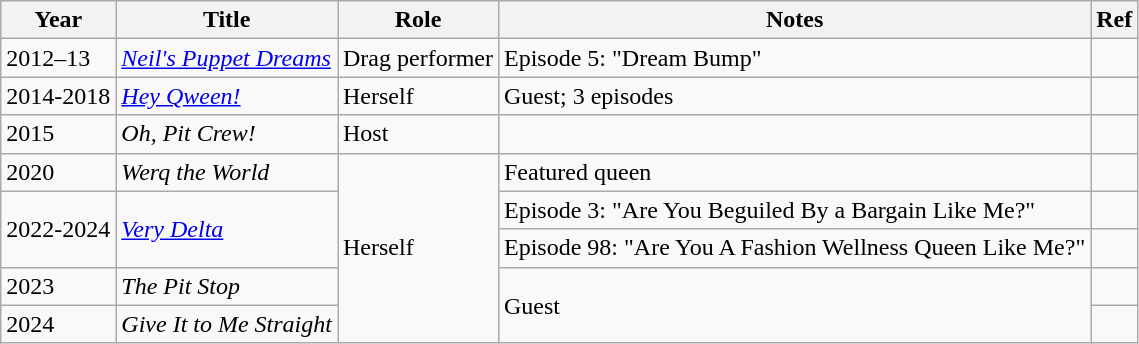<table class="wikitable sortable">
<tr>
<th>Year</th>
<th>Title</th>
<th>Role</th>
<th class="unsortable">Notes</th>
<th>Ref</th>
</tr>
<tr>
<td>2012–13</td>
<td><em><a href='#'>Neil's Puppet Dreams</a></em></td>
<td>Drag performer</td>
<td>Episode 5: "Dream Bump"</td>
<td></td>
</tr>
<tr>
<td>2014-2018</td>
<td><em><a href='#'>Hey Qween!</a></em></td>
<td>Herself</td>
<td>Guest; 3 episodes</td>
<td></td>
</tr>
<tr>
<td>2015</td>
<td><em>Oh, Pit Crew!</em></td>
<td>Host</td>
<td></td>
<td></td>
</tr>
<tr>
<td>2020</td>
<td><em>Werq the World</em></td>
<td rowspan="5">Herself</td>
<td>Featured queen</td>
<td></td>
</tr>
<tr>
<td rowspan="2">2022-2024</td>
<td rowspan="2"><em><a href='#'>Very Delta</a></em></td>
<td>Episode 3: "Are You Beguiled By a Bargain Like Me?"</td>
<td></td>
</tr>
<tr>
<td>Episode 98: "Are You A Fashion Wellness Queen Like Me?"</td>
<td></td>
</tr>
<tr>
<td>2023</td>
<td><em>The Pit Stop</em></td>
<td rowspan="2">Guest</td>
<td></td>
</tr>
<tr>
<td rowspan="2">2024</td>
<td><em>Give It to Me Straight</em></td>
<td></td>
</tr>
</table>
